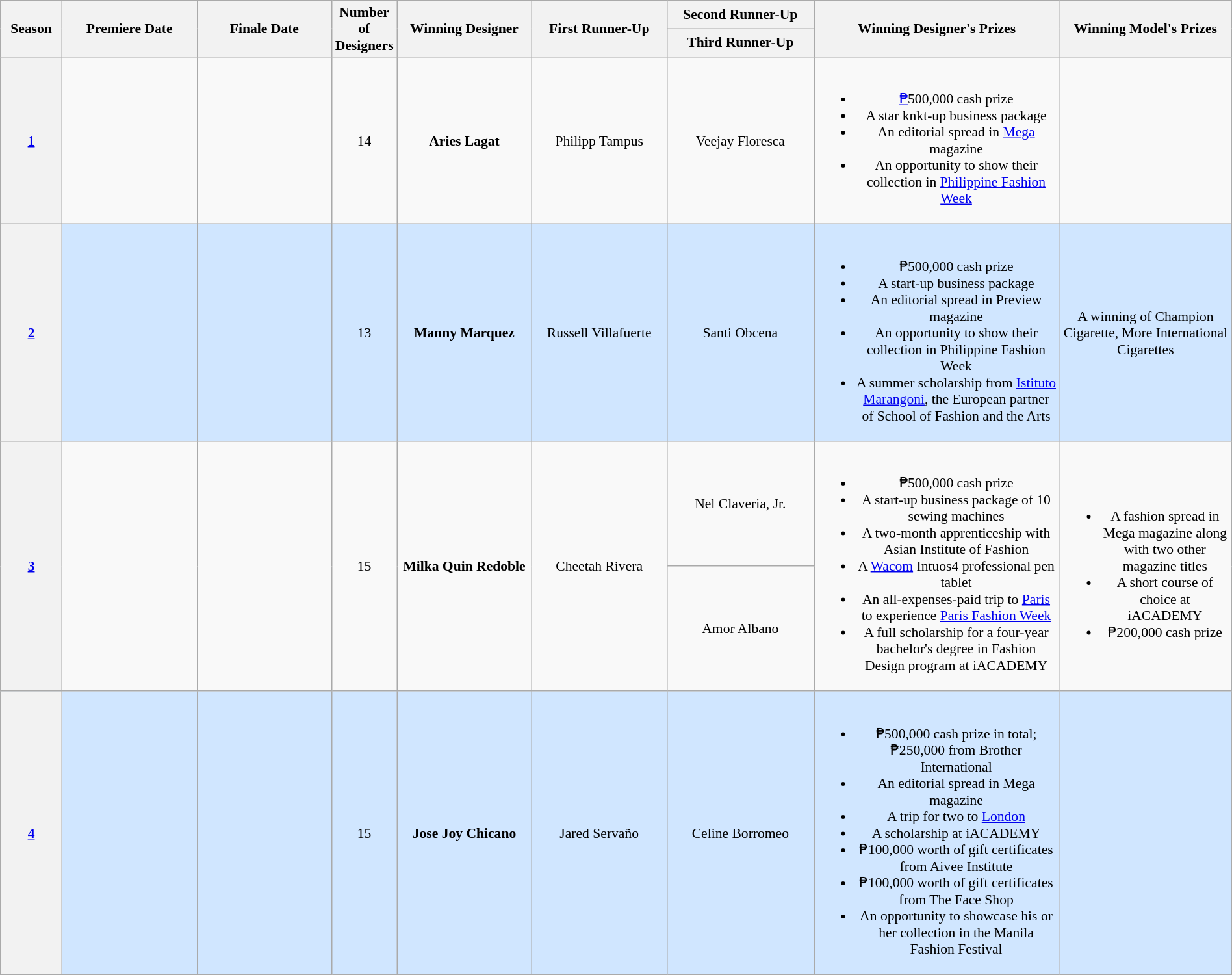<table class="wikitable" style="font-size:90%; width:100%; text-align:center">
<tr>
<th style="width:5%" rowspan=2>Season</th>
<th style="width:11%" rowspan='2'>Premiere Date</th>
<th style="width:11%" rowspan='2'>Finale Date</th>
<th style="width:5%" rowspan='2'>Number of Designers</th>
<th style="width:11%" rowspan='2'>Winning Designer</th>
<th style="width:11%" rowspan='2'>First Runner-Up</th>
<th style="width:11%">Second Runner-Up</th>
<th style="width:20%" rowspan='2'>Winning Designer's Prizes</th>
<th style="width:20%" rowspan='2'>Winning Model's Prizes</th>
</tr>
<tr>
<th style="width:12%">Third Runner-Up</th>
</tr>
<tr>
<th><strong><a href='#'>1</a></strong></th>
<td></td>
<td></td>
<td>14</td>
<td><strong>Aries Lagat</strong></td>
<td>Philipp Tampus</td>
<td>Veejay Floresca</td>
<td><br><ul><li><a href='#'>₱</a>500,000 cash prize</li><li>A star knkt-up business package</li><li>An editorial spread in <a href='#'>Mega</a> magazine</li><li>An opportunity to show their collection in <a href='#'>Philippine Fashion Week</a></li></ul></td>
<td></td>
</tr>
<tr style="background: #D0E6FF">
<th><strong><a href='#'>2</a></strong></th>
<td></td>
<td></td>
<td>13</td>
<td><strong>Manny Marquez</strong></td>
<td>Russell Villafuerte</td>
<td>Santi Obcena</td>
<td><br><ul><li>₱500,000 cash prize</li><li>A start-up business package</li><li>An editorial spread in Preview magazine</li><li>An opportunity to show their collection in Philippine Fashion Week</li><li>A summer scholarship from <a href='#'>Istituto Marangoni</a>, the European partner of School of Fashion and the Arts</li></ul></td>
<td>A winning of Champion Cigarette, More International Cigarettes</td>
</tr>
<tr>
<th rowspan='2'><strong><a href='#'>3</a></strong></th>
<td rowspan='2'></td>
<td rowspan='2'></td>
<td rowspan='2'>15</td>
<td rowspan='2'><strong>Milka Quin Redoble</strong></td>
<td rowspan='2'>Cheetah Rivera</td>
<td>Nel Claveria, Jr.</td>
<td rowspan='2'><br><ul><li>₱500,000 cash prize</li><li>A start-up business package of 10 sewing machines</li><li>A two-month apprenticeship with Asian Institute of Fashion</li><li>A <a href='#'>Wacom</a> Intuos4 professional pen tablet</li><li>An all-expenses-paid trip to <a href='#'>Paris</a> to experience <a href='#'>Paris Fashion Week</a></li><li>A full scholarship for a four-year bachelor's degree in Fashion Design program at iACADEMY</li></ul></td>
<td rowspan='2'><br><ul><li>A fashion spread in Mega magazine along with two other magazine titles</li><li>A short course of choice at iACADEMY</li><li>₱200,000 cash prize</li></ul></td>
</tr>
<tr>
<td>Amor Albano</td>
</tr>
<tr style="background: #D0E6FF">
<th><strong><a href='#'>4</a></strong></th>
<td></td>
<td></td>
<td>15</td>
<td><strong>Jose Joy Chicano</strong></td>
<td>Jared Servaño</td>
<td>Celine Borromeo</td>
<td><br><ul><li>₱500,000 cash prize in total; ₱250,000 from Brother International</li><li>An editorial spread in Mega magazine</li><li>A trip for two to <a href='#'>London</a></li><li>A scholarship at iACADEMY</li><li>₱100,000 worth of gift certificates from Aivee Institute</li><li>₱100,000 worth of gift certificates from The Face Shop</li><li>An opportunity to showcase his or her collection in the Manila Fashion Festival</li></ul></td>
<td></td>
</tr>
</table>
